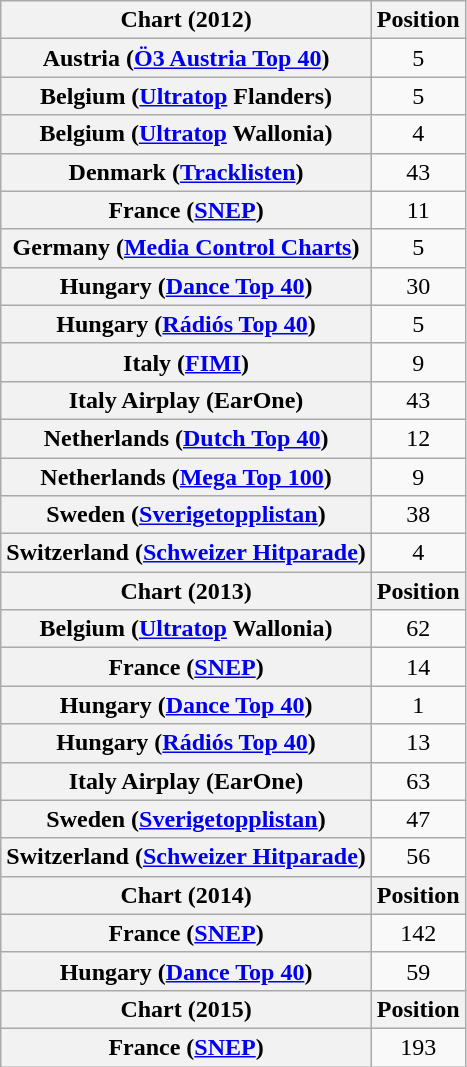<table class="wikitable sortable plainrowheaders">
<tr>
<th>Chart (2012)</th>
<th>Position</th>
</tr>
<tr>
<th scope="row">Austria (<a href='#'>Ö3 Austria Top 40</a>)</th>
<td style="text-align:center;">5</td>
</tr>
<tr>
<th scope="row">Belgium (<a href='#'>Ultratop</a> Flanders)</th>
<td style="text-align:center;">5</td>
</tr>
<tr>
<th scope="row">Belgium (<a href='#'>Ultratop</a> Wallonia)</th>
<td style="text-align:center;">4</td>
</tr>
<tr>
<th scope="row">Denmark (<a href='#'>Tracklisten</a>)</th>
<td style="text-align:center;">43</td>
</tr>
<tr>
<th scope="row">France (<a href='#'>SNEP</a>)</th>
<td style="text-align:center;">11</td>
</tr>
<tr>
<th scope="row">Germany (<a href='#'>Media Control Charts</a>)</th>
<td style="text-align:center;">5</td>
</tr>
<tr>
<th scope="row">Hungary (<a href='#'>Dance Top 40</a>)</th>
<td style="text-align:center;">30</td>
</tr>
<tr>
<th scope="row">Hungary (<a href='#'>Rádiós Top 40</a>)</th>
<td style="text-align:center;">5</td>
</tr>
<tr>
<th scope="row">Italy (<a href='#'>FIMI</a>)</th>
<td style="text-align:center;">9</td>
</tr>
<tr>
<th scope="row">Italy Airplay (EarOne)</th>
<td style="text-align:center;">43</td>
</tr>
<tr>
<th scope="row">Netherlands (<a href='#'>Dutch Top 40</a>)</th>
<td style="text-align:center;">12</td>
</tr>
<tr>
<th scope="row">Netherlands (<a href='#'>Mega Top 100</a>)</th>
<td style="text-align:center;">9</td>
</tr>
<tr>
<th scope="row">Sweden (<a href='#'>Sverigetopplistan</a>)</th>
<td style="text-align:center;">38</td>
</tr>
<tr>
<th scope="row">Switzerland (<a href='#'>Schweizer Hitparade</a>)</th>
<td style="text-align:center;">4</td>
</tr>
<tr>
<th>Chart (2013)</th>
<th>Position</th>
</tr>
<tr>
<th scope="row">Belgium (<a href='#'>Ultratop</a> Wallonia)</th>
<td style="text-align:center;">62</td>
</tr>
<tr>
<th scope="row">France (<a href='#'>SNEP</a>)</th>
<td style="text-align:center;">14</td>
</tr>
<tr>
<th scope="row">Hungary (<a href='#'>Dance Top 40</a>)</th>
<td style="text-align:center;">1</td>
</tr>
<tr>
<th scope="row">Hungary (<a href='#'>Rádiós Top 40</a>)</th>
<td align="center">13</td>
</tr>
<tr>
<th scope="row">Italy Airplay (EarOne)</th>
<td align="center">63</td>
</tr>
<tr>
<th scope="row">Sweden (<a href='#'>Sverigetopplistan</a>)</th>
<td style="text-align:center;">47</td>
</tr>
<tr>
<th scope="row">Switzerland (<a href='#'>Schweizer Hitparade</a>)</th>
<td style="text-align:center;">56</td>
</tr>
<tr>
<th>Chart (2014)</th>
<th>Position</th>
</tr>
<tr>
<th scope="row">France (<a href='#'>SNEP</a>)</th>
<td style="text-align:center;">142</td>
</tr>
<tr>
<th scope="row">Hungary (<a href='#'>Dance Top 40</a>)</th>
<td style="text-align:center;">59</td>
</tr>
<tr>
<th>Chart (2015)</th>
<th>Position</th>
</tr>
<tr>
<th scope="row">France (<a href='#'>SNEP</a>)</th>
<td style="text-align:center;">193</td>
</tr>
</table>
